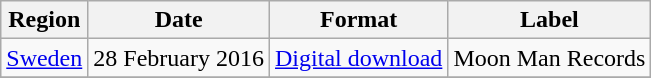<table class=wikitable>
<tr>
<th>Region</th>
<th>Date</th>
<th>Format</th>
<th>Label</th>
</tr>
<tr>
<td><a href='#'>Sweden</a></td>
<td>28 February 2016</td>
<td><a href='#'>Digital download</a></td>
<td>Moon Man Records</td>
</tr>
<tr>
</tr>
</table>
